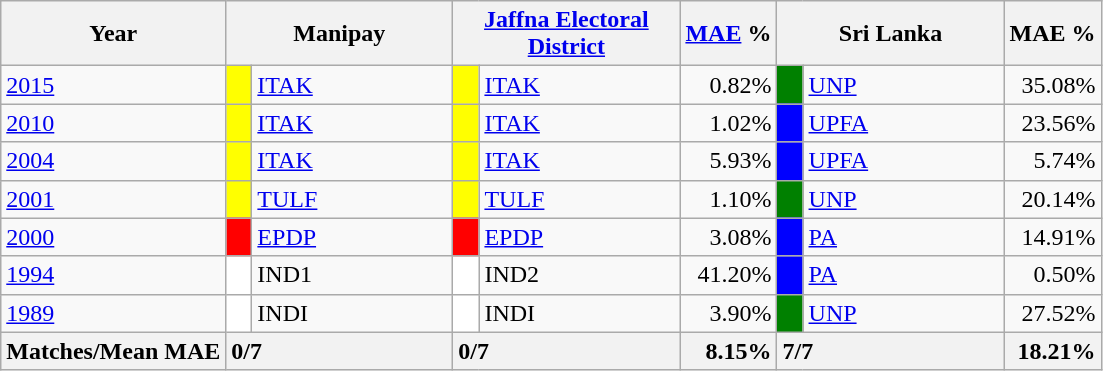<table class="wikitable">
<tr>
<th>Year</th>
<th colspan="2" width="144px">Manipay</th>
<th colspan="2" width="144px"><a href='#'>Jaffna Electoral District</a></th>
<th><a href='#'>MAE</a> %</th>
<th colspan="2" width="144px">Sri Lanka</th>
<th>MAE %</th>
</tr>
<tr>
<td><a href='#'>2015</a></td>
<td style="background-color:yellow;" width="10px"></td>
<td style="text-align:left;"><a href='#'>ITAK</a></td>
<td style="background-color:yellow;" width="10px"></td>
<td style="text-align:left;"><a href='#'>ITAK</a></td>
<td style="text-align:right;">0.82%</td>
<td style="background-color:green;" width="10px"></td>
<td style="text-align:left;"><a href='#'>UNP</a></td>
<td style="text-align:right;">35.08%</td>
</tr>
<tr>
<td><a href='#'>2010</a></td>
<td style="background-color:yellow;" width="10px"></td>
<td style="text-align:left;"><a href='#'>ITAK</a></td>
<td style="background-color:yellow;" width="10px"></td>
<td style="text-align:left;"><a href='#'>ITAK</a></td>
<td style="text-align:right;">1.02%</td>
<td style="background-color:blue;" width="10px"></td>
<td style="text-align:left;"><a href='#'>UPFA</a></td>
<td style="text-align:right;">23.56%</td>
</tr>
<tr>
<td><a href='#'>2004</a></td>
<td style="background-color:yellow;" width="10px"></td>
<td style="text-align:left;"><a href='#'>ITAK</a></td>
<td style="background-color:yellow;" width="10px"></td>
<td style="text-align:left;"><a href='#'>ITAK</a></td>
<td style="text-align:right;">5.93%</td>
<td style="background-color:blue;" width="10px"></td>
<td style="text-align:left;"><a href='#'>UPFA</a></td>
<td style="text-align:right;">5.74%</td>
</tr>
<tr>
<td><a href='#'>2001</a></td>
<td style="background-color:yellow;" width="10px"></td>
<td style="text-align:left;"><a href='#'>TULF</a></td>
<td style="background-color:yellow;" width="10px"></td>
<td style="text-align:left;"><a href='#'>TULF</a></td>
<td style="text-align:right;">1.10%</td>
<td style="background-color:green;" width="10px"></td>
<td style="text-align:left;"><a href='#'>UNP</a></td>
<td style="text-align:right;">20.14%</td>
</tr>
<tr>
<td><a href='#'>2000</a></td>
<td style="background-color:red;" width="10px"></td>
<td style="text-align:left;"><a href='#'>EPDP</a></td>
<td style="background-color:red;" width="10px"></td>
<td style="text-align:left;"><a href='#'>EPDP</a></td>
<td style="text-align:right;">3.08%</td>
<td style="background-color:blue;" width="10px"></td>
<td style="text-align:left;"><a href='#'>PA</a></td>
<td style="text-align:right;">14.91%</td>
</tr>
<tr>
<td><a href='#'>1994</a></td>
<td style="background-color:white;" width="10px"></td>
<td style="text-align:left;">IND1</td>
<td style="background-color:white;" width="10px"></td>
<td style="text-align:left;">IND2</td>
<td style="text-align:right;">41.20%</td>
<td style="background-color:blue;" width="10px"></td>
<td style="text-align:left;"><a href='#'>PA</a></td>
<td style="text-align:right;">0.50%</td>
</tr>
<tr>
<td><a href='#'>1989</a></td>
<td style="background-color:white;" width="10px"></td>
<td style="text-align:left;">INDI</td>
<td style="background-color:white;" width="10px"></td>
<td style="text-align:left;">INDI</td>
<td style="text-align:right;">3.90%</td>
<td style="background-color:green;" width="10px"></td>
<td style="text-align:left;"><a href='#'>UNP</a></td>
<td style="text-align:right;">27.52%</td>
</tr>
<tr>
<th>Matches/Mean MAE</th>
<th style="text-align:left;"colspan="2" width="144px">0/7</th>
<th style="text-align:left;"colspan="2" width="144px">0/7</th>
<th style="text-align:right;">8.15%</th>
<th style="text-align:left;"colspan="2" width="144px">7/7</th>
<th style="text-align:right;">18.21%</th>
</tr>
</table>
